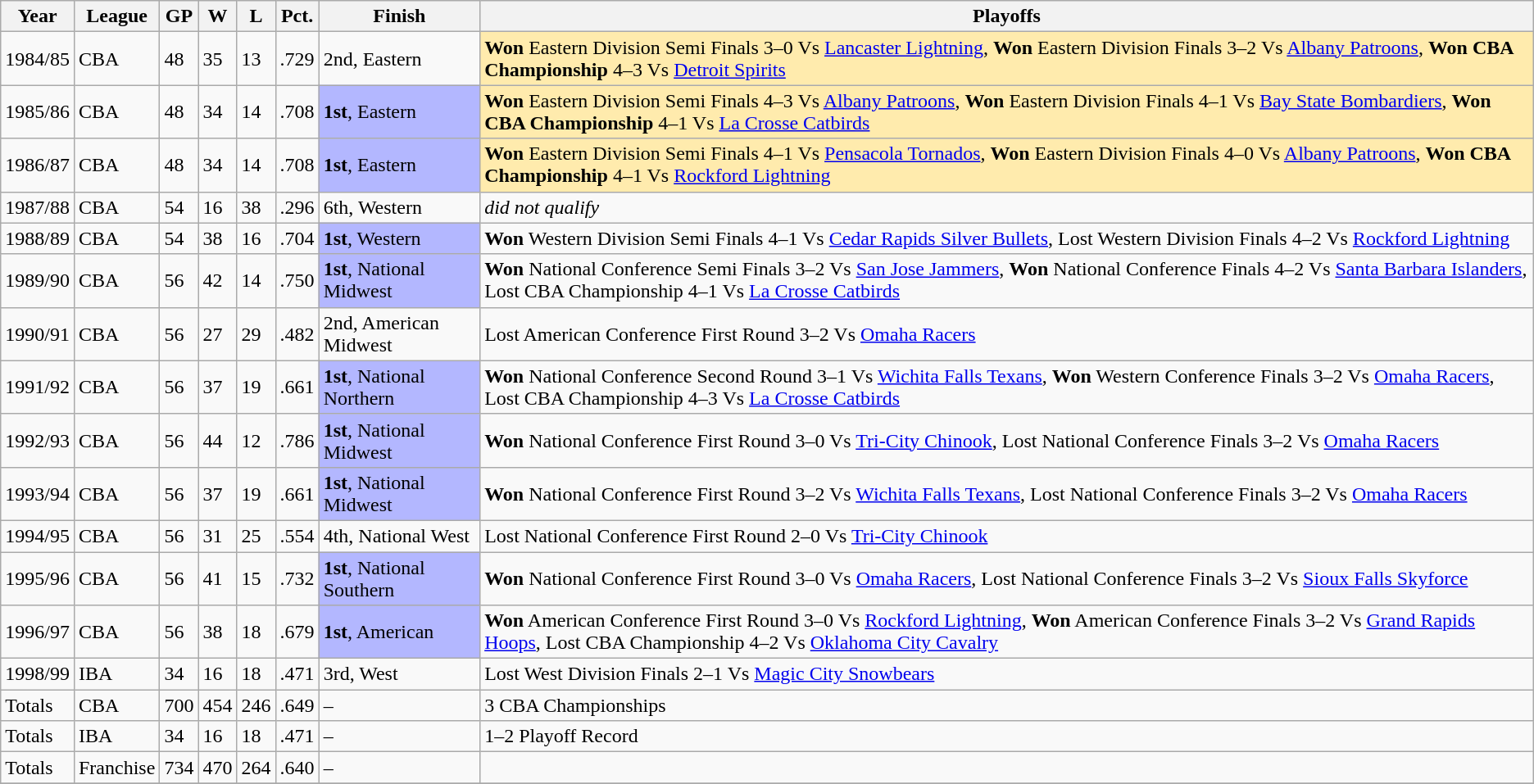<table class="wikitable">
<tr>
<th>Year</th>
<th>League</th>
<th>GP</th>
<th>W</th>
<th>L</th>
<th>Pct.</th>
<th>Finish</th>
<th>Playoffs</th>
</tr>
<tr>
<td>1984/85</td>
<td>CBA</td>
<td>48</td>
<td>35</td>
<td>13</td>
<td>.729</td>
<td>2nd, Eastern</td>
<td bgcolor="FFEBAD"><strong>Won</strong> Eastern Division Semi Finals 3–0 Vs <a href='#'>Lancaster Lightning</a>, <strong>Won</strong> Eastern Division Finals 3–2 Vs <a href='#'>Albany Patroons</a>, <strong>Won CBA Championship</strong> 4–3 Vs <a href='#'>Detroit Spirits</a></td>
</tr>
<tr>
<td>1985/86</td>
<td>CBA</td>
<td>48</td>
<td>34</td>
<td>14</td>
<td>.708</td>
<td bgcolor="B3B7FF"><strong>1st</strong>, Eastern</td>
<td bgcolor="FFEBAD"><strong>Won</strong> Eastern Division Semi Finals 4–3 Vs <a href='#'>Albany Patroons</a>, <strong>Won</strong> Eastern Division Finals 4–1 Vs <a href='#'>Bay State Bombardiers</a>, <strong>Won CBA Championship</strong> 4–1 Vs <a href='#'>La Crosse Catbirds</a></td>
</tr>
<tr>
<td>1986/87</td>
<td>CBA</td>
<td>48</td>
<td>34</td>
<td>14</td>
<td>.708</td>
<td bgcolor="B3B7FF"><strong>1st</strong>, Eastern</td>
<td bgcolor="FFEBAD"><strong>Won</strong> Eastern Division Semi Finals 4–1 Vs <a href='#'>Pensacola Tornados</a>, <strong>Won</strong> Eastern Division Finals 4–0 Vs <a href='#'>Albany Patroons</a>, <strong>Won CBA Championship</strong> 4–1 Vs <a href='#'>Rockford Lightning</a></td>
</tr>
<tr>
<td>1987/88</td>
<td>CBA</td>
<td>54</td>
<td>16</td>
<td>38</td>
<td>.296</td>
<td>6th, Western</td>
<td><em>did not qualify</em></td>
</tr>
<tr>
<td>1988/89</td>
<td>CBA</td>
<td>54</td>
<td>38</td>
<td>16</td>
<td>.704</td>
<td bgcolor="B3B7FF"><strong>1st</strong>, Western</td>
<td><strong>Won</strong> Western Division Semi Finals 4–1 Vs <a href='#'>Cedar Rapids Silver Bullets</a>, Lost Western Division Finals 4–2 Vs <a href='#'>Rockford Lightning</a></td>
</tr>
<tr>
<td>1989/90</td>
<td>CBA</td>
<td>56</td>
<td>42</td>
<td>14</td>
<td>.750</td>
<td bgcolor="B3B7FF"><strong>1st</strong>, National Midwest</td>
<td><strong>Won</strong> National Conference Semi Finals 3–2 Vs <a href='#'>San Jose Jammers</a>, <strong>Won</strong> National Conference Finals 4–2 Vs <a href='#'>Santa Barbara Islanders</a>, Lost CBA Championship 4–1 Vs <a href='#'>La Crosse Catbirds</a></td>
</tr>
<tr>
<td>1990/91</td>
<td>CBA</td>
<td>56</td>
<td>27</td>
<td>29</td>
<td>.482</td>
<td>2nd, American Midwest</td>
<td>Lost American Conference First Round 3–2 Vs <a href='#'>Omaha Racers</a></td>
</tr>
<tr>
<td>1991/92</td>
<td>CBA</td>
<td>56</td>
<td>37</td>
<td>19</td>
<td>.661</td>
<td bgcolor="B3B7FF"><strong>1st</strong>, National Northern</td>
<td><strong>Won</strong> National Conference Second Round 3–1 Vs <a href='#'>Wichita Falls Texans</a>, <strong>Won</strong> Western Conference Finals 3–2 Vs <a href='#'>Omaha Racers</a>, Lost CBA Championship 4–3 Vs <a href='#'>La Crosse Catbirds</a></td>
</tr>
<tr>
<td>1992/93</td>
<td>CBA</td>
<td>56</td>
<td>44</td>
<td>12</td>
<td>.786</td>
<td bgcolor="B3B7FF"><strong>1st</strong>, National Midwest</td>
<td><strong>Won</strong> National Conference First Round 3–0 Vs <a href='#'>Tri-City Chinook</a>, Lost National Conference Finals 3–2 Vs <a href='#'>Omaha Racers</a></td>
</tr>
<tr>
<td>1993/94</td>
<td>CBA</td>
<td>56</td>
<td>37</td>
<td>19</td>
<td>.661</td>
<td bgcolor="B3B7FF"><strong>1st</strong>, National Midwest</td>
<td><strong>Won</strong> National Conference First Round 3–2 Vs <a href='#'>Wichita Falls Texans</a>, Lost National Conference Finals 3–2 Vs <a href='#'>Omaha Racers</a></td>
</tr>
<tr>
<td>1994/95</td>
<td>CBA</td>
<td>56</td>
<td>31</td>
<td>25</td>
<td>.554</td>
<td>4th, National West</td>
<td>Lost National Conference First Round 2–0 Vs <a href='#'>Tri-City Chinook</a></td>
</tr>
<tr>
<td>1995/96</td>
<td>CBA</td>
<td>56</td>
<td>41</td>
<td>15</td>
<td>.732</td>
<td bgcolor="B3B7FF"><strong>1st</strong>, National Southern</td>
<td><strong>Won</strong> National Conference First Round 3–0 Vs <a href='#'>Omaha Racers</a>, Lost National Conference Finals 3–2 Vs <a href='#'>Sioux Falls Skyforce</a></td>
</tr>
<tr>
<td>1996/97</td>
<td>CBA</td>
<td>56</td>
<td>38</td>
<td>18</td>
<td>.679</td>
<td bgcolor="B3B7FF"><strong>1st</strong>, American</td>
<td><strong>Won</strong> American Conference First Round 3–0 Vs <a href='#'>Rockford Lightning</a>, <strong>Won</strong> American Conference Finals 3–2 Vs <a href='#'>Grand Rapids Hoops</a>, Lost CBA Championship 4–2 Vs <a href='#'>Oklahoma City Cavalry</a></td>
</tr>
<tr>
<td>1998/99</td>
<td>IBA</td>
<td>34</td>
<td>16</td>
<td>18</td>
<td>.471</td>
<td>3rd, West</td>
<td>Lost West Division Finals 2–1 Vs <a href='#'>Magic City Snowbears</a></td>
</tr>
<tr>
<td>Totals</td>
<td>CBA</td>
<td>700</td>
<td>454</td>
<td>246</td>
<td>.649</td>
<td>–</td>
<td>3 CBA Championships</td>
</tr>
<tr>
<td>Totals</td>
<td>IBA</td>
<td>34</td>
<td>16</td>
<td>18</td>
<td>.471</td>
<td>–</td>
<td>1–2 Playoff Record</td>
</tr>
<tr>
<td>Totals</td>
<td>Franchise</td>
<td>734</td>
<td>470</td>
<td>264</td>
<td>.640</td>
<td>–</td>
<td></td>
</tr>
<tr>
</tr>
</table>
